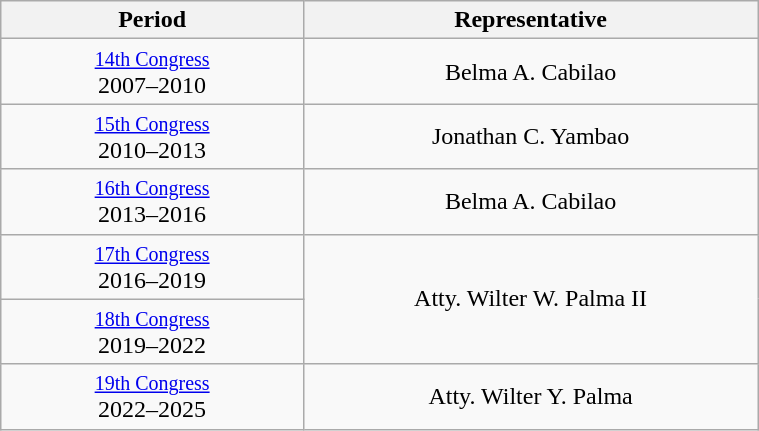<table class="wikitable" style="text-align:center; width:40%;">
<tr>
<th width="40%">Period</th>
<th>Representative</th>
</tr>
<tr>
<td><small><a href='#'>14th Congress</a></small><br>2007–2010</td>
<td>Belma A. Cabilao</td>
</tr>
<tr>
<td><small><a href='#'>15th Congress</a></small><br>2010–2013</td>
<td>Jonathan C. Yambao</td>
</tr>
<tr>
<td><small><a href='#'>16th Congress</a></small><br>2013–2016</td>
<td>Belma A. Cabilao</td>
</tr>
<tr>
<td><small><a href='#'>17th Congress</a></small><br>2016–2019</td>
<td rowspan="2">Atty. Wilter W. Palma II</td>
</tr>
<tr>
<td><small><a href='#'>18th Congress</a></small><br>2019–2022</td>
</tr>
<tr>
<td><small><a href='#'>19th Congress</a></small><br>2022–2025</td>
<td>Atty. Wilter Y. Palma</td>
</tr>
</table>
